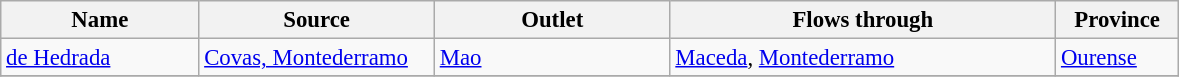<table class="wikitable sortable" style="font-size:95%;">
<tr>
<th width="125">Name</th>
<th width="150">Source</th>
<th width="150">Outlet</th>
<th width="250">Flows through</th>
<th width="75">Province</th>
</tr>
<tr>
<td><a href='#'>de Hedrada</a></td>
<td><a href='#'>Covas, Montederramo</a></td>
<td><a href='#'>Mao</a></td>
<td><a href='#'>Maceda</a>, <a href='#'>Montederramo</a></td>
<td><a href='#'>Ourense</a></td>
</tr>
<tr>
</tr>
</table>
